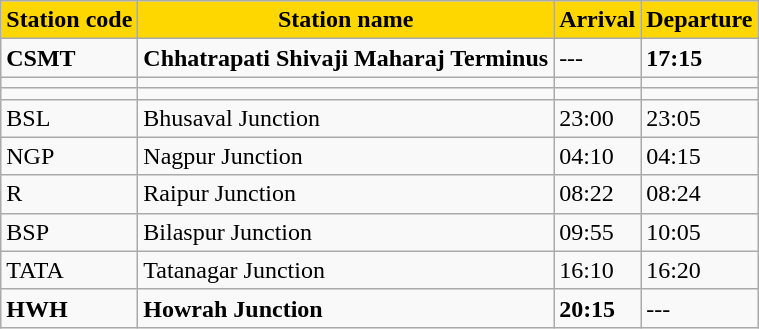<table class="wikitable">
<tr>
<th style="background:gold;">Station code</th>
<th style="background:gold;" !>Station name</th>
<th style="background:gold;" !>Arrival</th>
<th style="background:gold;" !>Departure</th>
</tr>
<tr>
<td><strong>CSMT</strong></td>
<td><strong>Chhatrapati Shivaji Maharaj Terminus</strong></td>
<td>---</td>
<td><strong>17:15</strong></td>
</tr>
<tr>
<td></td>
<td></td>
<td></td>
<td></td>
</tr>
<tr>
<td></td>
<td></td>
<td></td>
<td></td>
</tr>
<tr>
<td>BSL</td>
<td>Bhusaval Junction</td>
<td>23:00</td>
<td>23:05</td>
</tr>
<tr>
<td>NGP</td>
<td>Nagpur Junction</td>
<td>04:10</td>
<td>04:15</td>
</tr>
<tr>
<td>R</td>
<td>Raipur Junction</td>
<td>08:22</td>
<td>08:24</td>
</tr>
<tr>
<td>BSP</td>
<td>Bilaspur Junction</td>
<td>09:55</td>
<td>10:05</td>
</tr>
<tr>
<td>TATA</td>
<td>Tatanagar Junction</td>
<td>16:10</td>
<td>16:20</td>
</tr>
<tr>
<td><strong>HWH</strong></td>
<td><strong>Howrah Junction</strong></td>
<td><strong>20:15</strong></td>
<td>---</td>
</tr>
</table>
